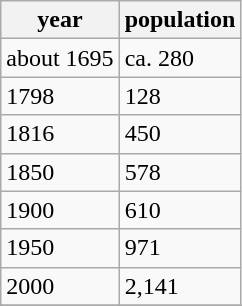<table class="wikitable">
<tr>
<th>year</th>
<th>population</th>
</tr>
<tr>
<td>about 1695</td>
<td>ca. 280</td>
</tr>
<tr>
<td>1798</td>
<td>128</td>
</tr>
<tr>
<td>1816</td>
<td>450</td>
</tr>
<tr>
<td>1850</td>
<td>578</td>
</tr>
<tr>
<td>1900</td>
<td>610</td>
</tr>
<tr>
<td>1950</td>
<td>971</td>
</tr>
<tr>
<td>2000</td>
<td>2,141</td>
</tr>
<tr>
</tr>
</table>
